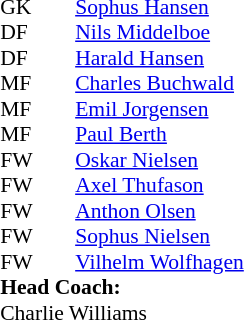<table style="font-size:90%;margin-left:auto; margin-right:auto;" cellspacing="0" cellpadding="0">
<tr>
<th width="25"></th>
<th width="25"></th>
</tr>
<tr>
<td>GK</td>
<td></td>
<td><a href='#'>Sophus Hansen</a></td>
</tr>
<tr>
<td>DF</td>
<td></td>
<td><a href='#'>Nils Middelboe</a></td>
</tr>
<tr>
<td>DF</td>
<td></td>
<td><a href='#'>Harald Hansen</a></td>
</tr>
<tr>
<td>MF</td>
<td></td>
<td><a href='#'>Charles Buchwald</a></td>
</tr>
<tr>
<td>MF</td>
<td></td>
<td><a href='#'>Emil Jorgensen</a></td>
</tr>
<tr>
<td>MF</td>
<td></td>
<td><a href='#'>Paul Berth</a></td>
</tr>
<tr>
<td>FW</td>
<td></td>
<td><a href='#'>Oskar Nielsen</a></td>
</tr>
<tr>
<td>FW</td>
<td></td>
<td><a href='#'>Axel Thufason</a></td>
</tr>
<tr>
<td>FW</td>
<td></td>
<td><a href='#'>Anthon Olsen</a></td>
</tr>
<tr>
<td>FW</td>
<td></td>
<td><a href='#'>Sophus Nielsen</a></td>
</tr>
<tr>
<td>FW</td>
<td></td>
<td><a href='#'>Vilhelm Wolfhagen</a></td>
</tr>
<tr>
<td colspan="4"><strong>Head Coach:</strong></td>
</tr>
<tr>
<td colspan="4">Charlie Williams</td>
</tr>
</table>
